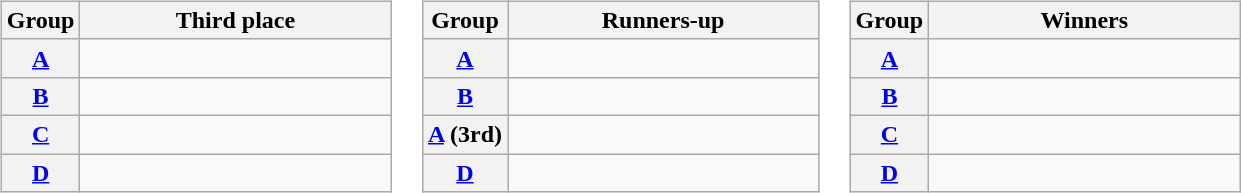<table>
<tr>
<td><br><table class=wikitable>
<tr>
<th>Group</th>
<th width="200">Third place</th>
</tr>
<tr>
<th><a href='#'>A</a></th>
<td></td>
</tr>
<tr>
<th><a href='#'>B</a></th>
<td></td>
</tr>
<tr>
<th><a href='#'>C</a></th>
<td></td>
</tr>
<tr>
<th><a href='#'>D</a></th>
<td></td>
</tr>
</table>
</td>
<td><br><table class=wikitable>
<tr>
<th>Group</th>
<th width="200">Runners-up</th>
</tr>
<tr>
<th><a href='#'>A</a></th>
<td></td>
</tr>
<tr>
<th><a href='#'>B</a></th>
<td></td>
</tr>
<tr>
<th><a href='#'>A</a> (3rd)</th>
<td></td>
</tr>
<tr>
<th><a href='#'>D</a></th>
<td></td>
</tr>
</table>
</td>
<td><br><table class=wikitable>
<tr>
<th>Group</th>
<th width="200">Winners</th>
</tr>
<tr>
<th><a href='#'>A</a></th>
<td></td>
</tr>
<tr>
<th><a href='#'>B</a></th>
<td></td>
</tr>
<tr>
<th><a href='#'>C</a></th>
<td></td>
</tr>
<tr>
<th><a href='#'>D</a></th>
<td></td>
</tr>
</table>
</td>
</tr>
</table>
